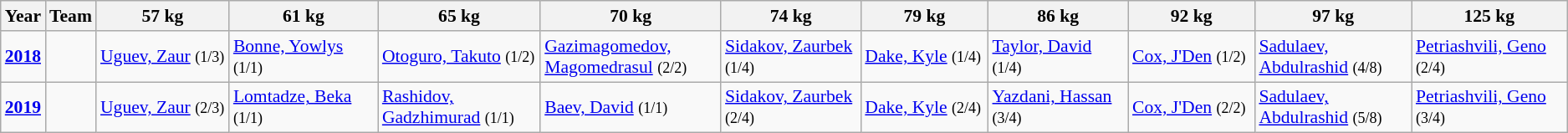<table class="wikitable sortable" style="font-size: 90%">
<tr>
<th>Year</th>
<th>Team</th>
<th width=200>57 kg</th>
<th width=200>61 kg</th>
<th width=200>65 kg</th>
<th width=200>70 kg</th>
<th width=200>74 kg</th>
<th width=200>79 kg</th>
<th width=200>86 kg</th>
<th width=200>92 kg</th>
<th width=200>97 kg</th>
<th width=200>125 kg</th>
</tr>
<tr>
<td><strong><a href='#'>2018</a></strong></td>
<td></td>
<td> <a href='#'>Uguev, Zaur</a> <small>(1/3)</small></td>
<td> <a href='#'>Bonne, Yowlys</a> <small>(1/1)</small></td>
<td> <a href='#'>Otoguro, Takuto</a> <small>(1/2)</small></td>
<td> <a href='#'>Gazimagomedov, Magomedrasul</a> <small>(2/2)</small></td>
<td> <a href='#'>Sidakov, Zaurbek</a> <small>(1/4)</small></td>
<td> <a href='#'>Dake, Kyle</a> <small>(1/4)</small></td>
<td> <a href='#'>Taylor, David</a> <small>(1/4)</small></td>
<td> <a href='#'>Cox, J'Den</a> <small>(1/2)</small></td>
<td> <a href='#'>Sadulaev, Abdulrashid</a> <small>(4/8)</small></td>
<td> <a href='#'>Petriashvili, Geno</a> <small>(2/4)</small></td>
</tr>
<tr>
<td><strong><a href='#'>2019</a></strong></td>
<td></td>
<td> <a href='#'>Uguev, Zaur</a> <small>(2/3)</small></td>
<td> <a href='#'>Lomtadze, Beka</a> <small>(1/1)</small></td>
<td> <a href='#'>Rashidov, Gadzhimurad</a> <small>(1/1)</small></td>
<td> <a href='#'>Baev, David</a> <small>(1/1)</small></td>
<td> <a href='#'>Sidakov, Zaurbek</a> <small>(2/4)</small></td>
<td> <a href='#'>Dake, Kyle</a> <small>(2/4)</small></td>
<td> <a href='#'>Yazdani, Hassan</a> <small> (3/4)</small></td>
<td> <a href='#'>Cox, J'Den</a> <small>(2/2)</small></td>
<td> <a href='#'>Sadulaev, Abdulrashid</a> <small>(5/8)</small></td>
<td> <a href='#'>Petriashvili, Geno</a> <small>(3/4)</small></td>
</tr>
</table>
